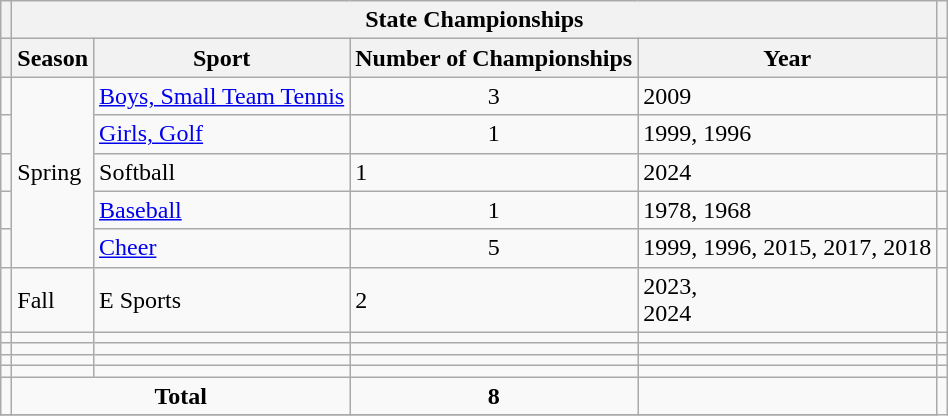<table class="wikitable">
<tr>
<th></th>
<th colspan="4">State Championships</th>
<th></th>
</tr>
<tr>
<th></th>
<th>Season</th>
<th>Sport</th>
<th>Number of Championships</th>
<th>Year</th>
<th></th>
</tr>
<tr>
<td></td>
<td rowspan="5">Spring</td>
<td><a href='#'>Boys, Small Team Tennis</a></td>
<td align="center">3</td>
<td>2009</td>
<td></td>
</tr>
<tr>
<td></td>
<td><a href='#'>Girls, Golf</a></td>
<td align="center">1</td>
<td>1999, 1996</td>
<td></td>
</tr>
<tr>
<td></td>
<td>Softball</td>
<td>1</td>
<td>2024</td>
<td></td>
</tr>
<tr>
<td></td>
<td><a href='#'>Baseball</a></td>
<td align="center">1</td>
<td>1978, 1968</td>
<td></td>
</tr>
<tr>
<td></td>
<td><a href='#'>Cheer</a></td>
<td align="center">5</td>
<td>1999, 1996, 2015, 2017, 2018</td>
<td></td>
</tr>
<tr>
<td></td>
<td>Fall</td>
<td>E Sports</td>
<td>2</td>
<td>2023,<br>2024</td>
<td></td>
</tr>
<tr>
<td></td>
<td></td>
<td></td>
<td></td>
<td></td>
<td></td>
</tr>
<tr>
<td></td>
<td></td>
<td></td>
<td></td>
<td></td>
<td></td>
</tr>
<tr>
<td></td>
<td></td>
<td></td>
<td></td>
<td></td>
<td></td>
</tr>
<tr>
<td></td>
<td></td>
<td></td>
<td></td>
<td></td>
<td></td>
</tr>
<tr>
<td></td>
<td colspan="2" align="center"><strong>Total</strong></td>
<td align="center"><strong>8</strong></td>
<td></td>
</tr>
<tr>
</tr>
</table>
